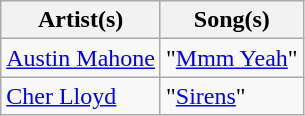<table class="wikitable">
<tr>
<th>Artist(s)</th>
<th>Song(s)</th>
</tr>
<tr>
<td><a href='#'>Austin Mahone</a></td>
<td>"<a href='#'>Mmm Yeah</a>"</td>
</tr>
<tr>
<td><a href='#'>Cher Lloyd</a></td>
<td>"<a href='#'>Sirens</a>"</td>
</tr>
</table>
